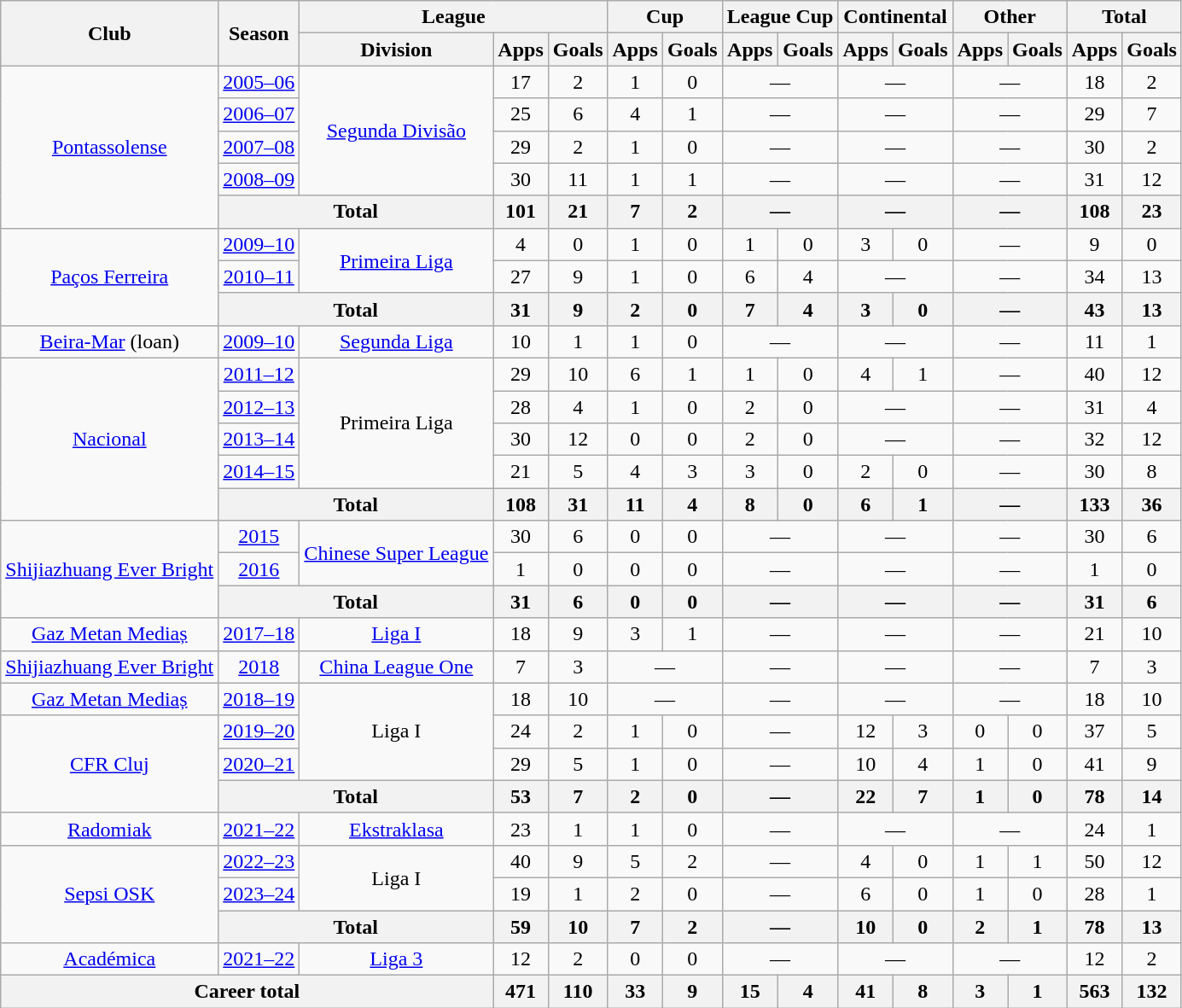<table class="wikitable" style="text-align:center">
<tr>
<th rowspan=2>Club</th>
<th rowspan=2>Season</th>
<th colspan=3>League</th>
<th colspan=2>Cup</th>
<th colspan=2>League Cup</th>
<th colspan=2>Continental</th>
<th colspan=2>Other</th>
<th colspan=2>Total</th>
</tr>
<tr>
<th>Division</th>
<th>Apps</th>
<th>Goals</th>
<th>Apps</th>
<th>Goals</th>
<th>Apps</th>
<th>Goals</th>
<th>Apps</th>
<th>Goals</th>
<th>Apps</th>
<th>Goals</th>
<th>Apps</th>
<th>Goals</th>
</tr>
<tr>
<td rowspan="5"><a href='#'>Pontassolense</a></td>
<td><a href='#'>2005–06</a></td>
<td rowspan="4"><a href='#'>Segunda Divisão</a></td>
<td>17</td>
<td>2</td>
<td>1</td>
<td>0</td>
<td colspan="2">—</td>
<td colspan="2">—</td>
<td colspan="2">—</td>
<td>18</td>
<td>2</td>
</tr>
<tr>
<td><a href='#'>2006–07</a></td>
<td>25</td>
<td>6</td>
<td>4</td>
<td>1</td>
<td colspan="2">—</td>
<td colspan="2">—</td>
<td colspan="2">—</td>
<td>29</td>
<td>7</td>
</tr>
<tr>
<td><a href='#'>2007–08</a></td>
<td>29</td>
<td>2</td>
<td>1</td>
<td>0</td>
<td colspan="2">—</td>
<td colspan="2">—</td>
<td colspan="2">—</td>
<td>30</td>
<td>2</td>
</tr>
<tr>
<td><a href='#'>2008–09</a></td>
<td>30</td>
<td>11</td>
<td>1</td>
<td>1</td>
<td colspan="2">—</td>
<td colspan="2">—</td>
<td colspan="2">—</td>
<td>31</td>
<td>12</td>
</tr>
<tr>
<th colspan="2">Total</th>
<th>101</th>
<th>21</th>
<th>7</th>
<th>2</th>
<th colspan="2">—</th>
<th colspan="2">—</th>
<th colspan="2">—</th>
<th>108</th>
<th>23</th>
</tr>
<tr>
<td rowspan="3"><a href='#'>Paços Ferreira</a></td>
<td><a href='#'>2009–10</a></td>
<td rowspan="2"><a href='#'>Primeira Liga</a></td>
<td>4</td>
<td>0</td>
<td>1</td>
<td>0</td>
<td>1</td>
<td>0</td>
<td>3</td>
<td>0</td>
<td colspan="2">—</td>
<td>9</td>
<td>0</td>
</tr>
<tr>
<td><a href='#'>2010–11</a></td>
<td>27</td>
<td>9</td>
<td>1</td>
<td>0</td>
<td>6</td>
<td>4</td>
<td colspan="2">—</td>
<td colspan="2">—</td>
<td>34</td>
<td>13</td>
</tr>
<tr>
<th colspan="2">Total</th>
<th>31</th>
<th>9</th>
<th>2</th>
<th>0</th>
<th>7</th>
<th>4</th>
<th>3</th>
<th>0</th>
<th colspan="2">—</th>
<th>43</th>
<th>13</th>
</tr>
<tr>
<td><a href='#'>Beira-Mar</a> (loan)</td>
<td><a href='#'>2009–10</a></td>
<td><a href='#'>Segunda Liga</a></td>
<td>10</td>
<td>1</td>
<td>1</td>
<td>0</td>
<td colspan="2">—</td>
<td colspan="2">—</td>
<td colspan="2">—</td>
<td>11</td>
<td>1</td>
</tr>
<tr>
<td rowspan="5"><a href='#'>Nacional</a></td>
<td><a href='#'>2011–12</a></td>
<td rowspan="4">Primeira Liga</td>
<td>29</td>
<td>10</td>
<td>6</td>
<td>1</td>
<td>1</td>
<td>0</td>
<td>4</td>
<td>1</td>
<td colspan="2">—</td>
<td>40</td>
<td>12</td>
</tr>
<tr>
<td><a href='#'>2012–13</a></td>
<td>28</td>
<td>4</td>
<td>1</td>
<td>0</td>
<td>2</td>
<td>0</td>
<td colspan="2">—</td>
<td colspan="2">—</td>
<td>31</td>
<td>4</td>
</tr>
<tr>
<td><a href='#'>2013–14</a></td>
<td>30</td>
<td>12</td>
<td>0</td>
<td>0</td>
<td>2</td>
<td>0</td>
<td colspan="2">—</td>
<td colspan="2">—</td>
<td>32</td>
<td>12</td>
</tr>
<tr>
<td><a href='#'>2014–15</a></td>
<td>21</td>
<td>5</td>
<td>4</td>
<td>3</td>
<td>3</td>
<td>0</td>
<td>2</td>
<td>0</td>
<td colspan="2">—</td>
<td>30</td>
<td>8</td>
</tr>
<tr>
<th colspan="2">Total</th>
<th>108</th>
<th>31</th>
<th>11</th>
<th>4</th>
<th>8</th>
<th>0</th>
<th>6</th>
<th>1</th>
<th colspan="2">—</th>
<th>133</th>
<th>36</th>
</tr>
<tr>
<td rowspan="3"><a href='#'>Shijiazhuang Ever Bright</a></td>
<td><a href='#'>2015</a></td>
<td rowspan="2"><a href='#'>Chinese Super League</a></td>
<td>30</td>
<td>6</td>
<td>0</td>
<td>0</td>
<td colspan="2">—</td>
<td colspan="2">—</td>
<td colspan="2">—</td>
<td>30</td>
<td>6</td>
</tr>
<tr>
<td><a href='#'>2016</a></td>
<td>1</td>
<td>0</td>
<td>0</td>
<td>0</td>
<td colspan="2">—</td>
<td colspan="2">—</td>
<td colspan="2">—</td>
<td>1</td>
<td>0</td>
</tr>
<tr>
<th colspan="2">Total</th>
<th>31</th>
<th>6</th>
<th>0</th>
<th>0</th>
<th colspan="2">—</th>
<th colspan="2">—</th>
<th colspan="2">—</th>
<th>31</th>
<th>6</th>
</tr>
<tr>
<td><a href='#'>Gaz Metan Mediaș</a></td>
<td><a href='#'>2017–18</a></td>
<td><a href='#'>Liga I</a></td>
<td>18</td>
<td>9</td>
<td>3</td>
<td>1</td>
<td colspan="2">—</td>
<td colspan="2">—</td>
<td colspan="2">—</td>
<td>21</td>
<td>10</td>
</tr>
<tr>
<td><a href='#'>Shijiazhuang Ever Bright</a></td>
<td><a href='#'>2018</a></td>
<td><a href='#'>China League One</a></td>
<td>7</td>
<td>3</td>
<td colspan="2">—</td>
<td colspan="2">—</td>
<td colspan="2">—</td>
<td colspan="2">—</td>
<td>7</td>
<td>3</td>
</tr>
<tr>
<td><a href='#'>Gaz Metan Mediaș</a></td>
<td><a href='#'>2018–19</a></td>
<td rowspan="3">Liga I</td>
<td>18</td>
<td>10</td>
<td colspan="2">—</td>
<td colspan="2">—</td>
<td colspan="2">—</td>
<td colspan="2">—</td>
<td>18</td>
<td>10</td>
</tr>
<tr>
<td rowspan="3"><a href='#'>CFR Cluj</a></td>
<td><a href='#'>2019–20</a></td>
<td>24</td>
<td>2</td>
<td>1</td>
<td>0</td>
<td colspan="2">—</td>
<td>12</td>
<td>3</td>
<td>0</td>
<td>0</td>
<td>37</td>
<td>5</td>
</tr>
<tr>
<td><a href='#'>2020–21</a></td>
<td>29</td>
<td>5</td>
<td>1</td>
<td>0</td>
<td colspan="2">—</td>
<td>10</td>
<td>4</td>
<td>1</td>
<td>0</td>
<td>41</td>
<td>9</td>
</tr>
<tr>
<th colspan=2>Total</th>
<th>53</th>
<th>7</th>
<th>2</th>
<th>0</th>
<th colspan="2">—</th>
<th>22</th>
<th>7</th>
<th>1</th>
<th>0</th>
<th>78</th>
<th>14</th>
</tr>
<tr>
<td><a href='#'>Radomiak</a></td>
<td><a href='#'>2021–22</a></td>
<td><a href='#'>Ekstraklasa</a></td>
<td>23</td>
<td>1</td>
<td>1</td>
<td>0</td>
<td colspan="2">—</td>
<td colspan="2">—</td>
<td colspan="2">—</td>
<td>24</td>
<td>1</td>
</tr>
<tr>
<td rowspan="3"><a href='#'>Sepsi OSK</a></td>
<td><a href='#'>2022–23</a></td>
<td rowspan="2">Liga I</td>
<td>40</td>
<td>9</td>
<td>5</td>
<td>2</td>
<td colspan="2">—</td>
<td>4</td>
<td>0</td>
<td>1</td>
<td>1</td>
<td>50</td>
<td>12</td>
</tr>
<tr>
<td><a href='#'>2023–24</a></td>
<td>19</td>
<td>1</td>
<td>2</td>
<td>0</td>
<td colspan="2">—</td>
<td>6</td>
<td>0</td>
<td>1</td>
<td>0</td>
<td>28</td>
<td>1</td>
</tr>
<tr>
<th colspan=2>Total</th>
<th>59</th>
<th>10</th>
<th>7</th>
<th>2</th>
<th colspan="2">—</th>
<th>10</th>
<th>0</th>
<th>2</th>
<th>1</th>
<th>78</th>
<th>13</th>
</tr>
<tr>
<td><a href='#'>Académica</a></td>
<td><a href='#'>2021–22</a></td>
<td><a href='#'>Liga 3</a></td>
<td>12</td>
<td>2</td>
<td>0</td>
<td>0</td>
<td colspan="2">—</td>
<td colspan="2">—</td>
<td colspan="2">—</td>
<td>12</td>
<td>2</td>
</tr>
<tr>
<th colspan="3">Career total</th>
<th>471</th>
<th>110</th>
<th>33</th>
<th>9</th>
<th>15</th>
<th>4</th>
<th>41</th>
<th>8</th>
<th>3</th>
<th>1</th>
<th>563</th>
<th>132</th>
</tr>
</table>
